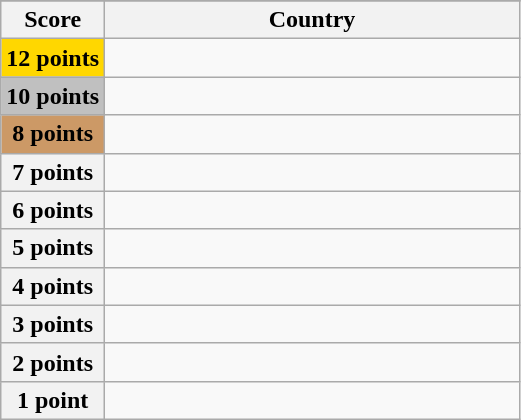<table class="wikitable">
<tr>
</tr>
<tr>
<th scope="col" width="20%">Score</th>
<th scope="col">Country</th>
</tr>
<tr>
<th scope="row" style="background:gold">12 points</th>
<td></td>
</tr>
<tr>
<th scope="row" style="background:silver">10 points</th>
<td></td>
</tr>
<tr>
<th scope="row" style="background:#CC9966">8 points</th>
<td></td>
</tr>
<tr>
<th scope="row">7 points</th>
<td></td>
</tr>
<tr>
<th scope="row">6 points</th>
<td></td>
</tr>
<tr>
<th scope="row">5 points</th>
<td></td>
</tr>
<tr>
<th scope="row">4 points</th>
<td></td>
</tr>
<tr>
<th scope="row">3 points</th>
<td></td>
</tr>
<tr>
<th scope="row">2 points</th>
<td></td>
</tr>
<tr>
<th scope="row">1 point</th>
<td></td>
</tr>
</table>
